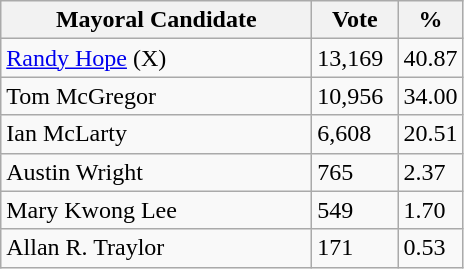<table class="wikitable">
<tr>
<th bgcolor="#DDDDFF" width="200px">Mayoral Candidate </th>
<th bgcolor="#DDDDFF" width="50px">Vote</th>
<th bgcolor="#DDDDFF" width="30px">%</th>
</tr>
<tr>
<td><a href='#'>Randy Hope</a> (X)</td>
<td>13,169</td>
<td>40.87</td>
</tr>
<tr>
<td>Tom McGregor</td>
<td>10,956</td>
<td>34.00</td>
</tr>
<tr>
<td>Ian McLarty</td>
<td>6,608</td>
<td>20.51</td>
</tr>
<tr>
<td>Austin Wright</td>
<td>765</td>
<td>2.37</td>
</tr>
<tr>
<td>Mary Kwong Lee</td>
<td>549</td>
<td>1.70</td>
</tr>
<tr>
<td>Allan R. Traylor</td>
<td>171</td>
<td>0.53</td>
</tr>
</table>
